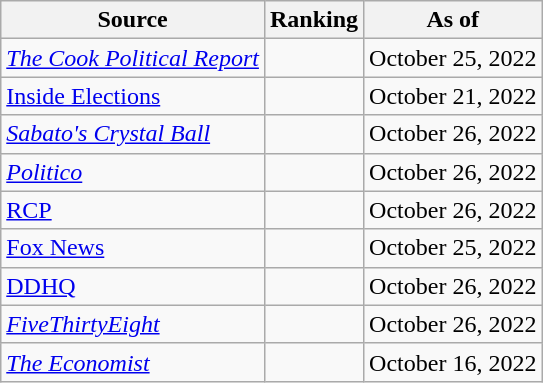<table class="wikitable" style="text-align:center">
<tr>
<th>Source</th>
<th>Ranking</th>
<th>As of</th>
</tr>
<tr>
<td align=left><em><a href='#'>The Cook Political Report</a></em></td>
<td></td>
<td>October 25, 2022</td>
</tr>
<tr>
<td align=left><a href='#'>Inside Elections</a></td>
<td></td>
<td>October 21, 2022</td>
</tr>
<tr>
<td align=left><em><a href='#'>Sabato's Crystal Ball</a></em></td>
<td></td>
<td>October 26, 2022</td>
</tr>
<tr>
<td align="left"><em><a href='#'>Politico</a></em></td>
<td></td>
<td>October 26, 2022</td>
</tr>
<tr>
<td align="left"><a href='#'>RCP</a></td>
<td></td>
<td>October 26, 2022</td>
</tr>
<tr>
<td align=left><a href='#'>Fox News</a></td>
<td></td>
<td>October 25, 2022</td>
</tr>
<tr>
<td align="left"><a href='#'>DDHQ</a></td>
<td></td>
<td>October 26, 2022</td>
</tr>
<tr>
<td align="left"><em><a href='#'>FiveThirtyEight</a></em></td>
<td></td>
<td>October 26, 2022</td>
</tr>
<tr>
<td align="left"><em><a href='#'>The Economist</a></em></td>
<td></td>
<td>October 16, 2022</td>
</tr>
</table>
